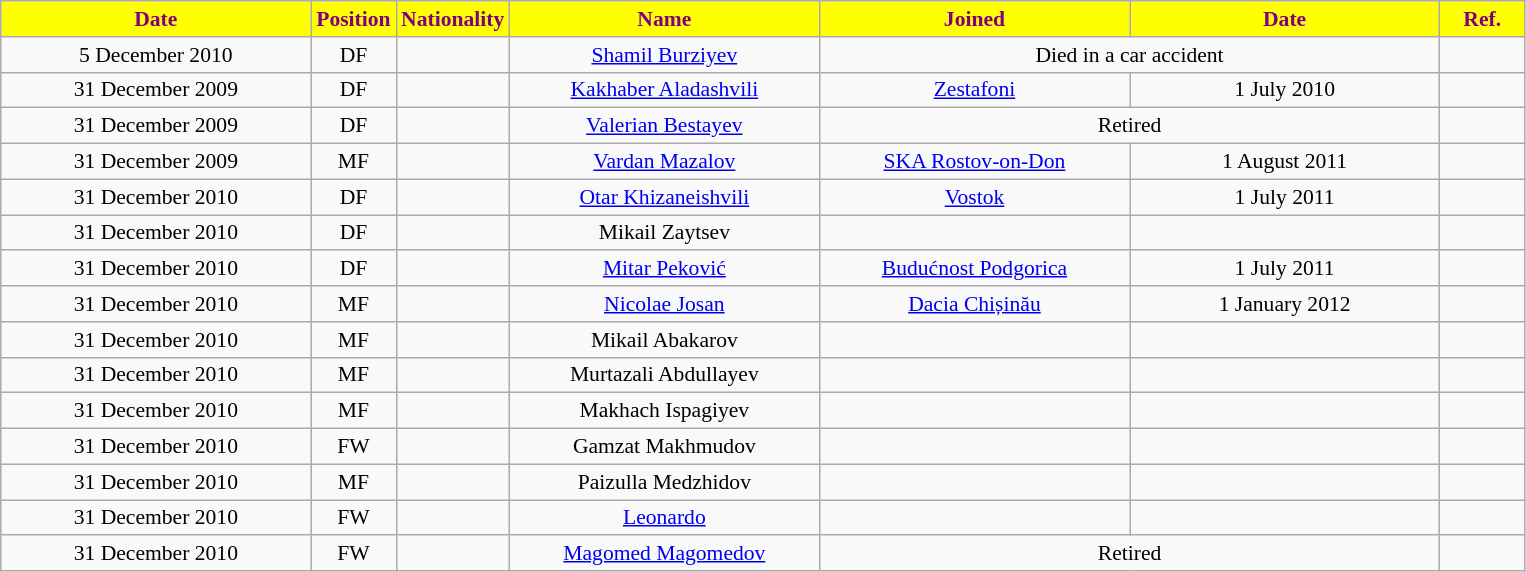<table class="wikitable"  style="text-align:center; font-size:90%; ">
<tr>
<th style="background:#ffff00; color:purple; width:200px;">Date</th>
<th style="background:#ffff00; color:purple; width:50px;">Position</th>
<th style="background:#ffff00; color:purple; width:50px;">Nationality</th>
<th style="background:#ffff00; color:purple; width:200px;">Name</th>
<th style="background:#ffff00; color:purple; width:200px;">Joined</th>
<th style="background:#ffff00; color:purple; width:200px;">Date</th>
<th style="background:#ffff00; color:purple; width:50px;">Ref.</th>
</tr>
<tr>
<td>5 December 2010</td>
<td>DF</td>
<td></td>
<td><a href='#'>Shamil Burziyev</a></td>
<td colspan="2">Died in a car accident</td>
<td></td>
</tr>
<tr>
<td>31 December 2009</td>
<td>DF</td>
<td></td>
<td><a href='#'>Kakhaber Aladashvili</a></td>
<td><a href='#'>Zestafoni</a></td>
<td>1 July 2010</td>
<td></td>
</tr>
<tr>
<td>31 December 2009</td>
<td>DF</td>
<td></td>
<td><a href='#'>Valerian Bestayev</a></td>
<td colspan="2">Retired</td>
<td></td>
</tr>
<tr>
<td>31 December 2009</td>
<td>MF</td>
<td></td>
<td><a href='#'>Vardan Mazalov</a></td>
<td><a href='#'>SKA Rostov-on-Don</a></td>
<td>1 August 2011</td>
<td></td>
</tr>
<tr>
<td>31 December 2010</td>
<td>DF</td>
<td></td>
<td><a href='#'>Otar Khizaneishvili</a></td>
<td><a href='#'>Vostok</a></td>
<td>1 July 2011</td>
<td></td>
</tr>
<tr>
<td>31 December 2010</td>
<td>DF</td>
<td></td>
<td>Mikail Zaytsev</td>
<td></td>
<td></td>
<td></td>
</tr>
<tr>
<td>31 December 2010</td>
<td>DF</td>
<td></td>
<td><a href='#'>Mitar Peković</a></td>
<td><a href='#'>Budućnost Podgorica</a></td>
<td>1 July 2011</td>
<td></td>
</tr>
<tr>
<td>31 December 2010</td>
<td>MF</td>
<td></td>
<td><a href='#'>Nicolae Josan</a></td>
<td><a href='#'>Dacia Chișinău</a></td>
<td>1 January 2012</td>
<td></td>
</tr>
<tr>
<td>31 December 2010</td>
<td>MF</td>
<td></td>
<td>Mikail Abakarov</td>
<td></td>
<td></td>
<td></td>
</tr>
<tr>
<td>31 December 2010</td>
<td>MF</td>
<td></td>
<td>Murtazali Abdullayev</td>
<td></td>
<td></td>
<td></td>
</tr>
<tr>
<td>31 December 2010</td>
<td>MF</td>
<td></td>
<td>Makhach Ispagiyev</td>
<td></td>
<td></td>
<td></td>
</tr>
<tr>
<td>31 December 2010</td>
<td>FW</td>
<td></td>
<td>Gamzat Makhmudov</td>
<td></td>
<td></td>
<td></td>
</tr>
<tr>
<td>31 December 2010</td>
<td>MF</td>
<td></td>
<td>Paizulla Medzhidov</td>
<td></td>
<td></td>
<td></td>
</tr>
<tr>
<td>31 December 2010</td>
<td>FW</td>
<td></td>
<td><a href='#'>Leonardo</a></td>
<td></td>
<td></td>
<td></td>
</tr>
<tr>
<td>31 December 2010</td>
<td>FW</td>
<td></td>
<td><a href='#'>Magomed Magomedov</a></td>
<td colspan="2">Retired</td>
<td></td>
</tr>
</table>
